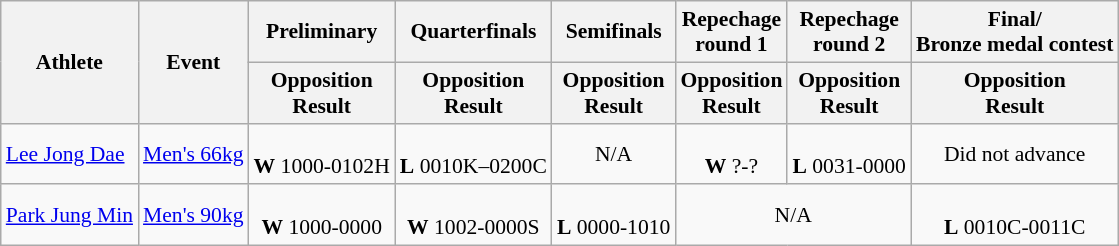<table class=wikitable style="font-size:90%">
<tr>
<th rowspan="2">Athlete</th>
<th rowspan="2">Event</th>
<th>Preliminary</th>
<th>Quarterfinals</th>
<th>Semifinals</th>
<th>Repechage <br>round 1</th>
<th>Repechage <br>round 2</th>
<th>Final/<br>Bronze medal contest</th>
</tr>
<tr>
<th>Opposition<br>Result</th>
<th>Opposition<br>Result</th>
<th>Opposition<br>Result</th>
<th>Opposition<br>Result</th>
<th>Opposition<br>Result</th>
<th>Opposition<br>Result</th>
</tr>
<tr>
<td><a href='#'>Lee Jong Dae</a></td>
<td style="text-align:center;"><a href='#'>Men's 66kg</a></td>
<td style="text-align:center;"><br> <strong>W</strong> 1000-0102H</td>
<td style="text-align:center;"><br> <strong>L</strong> 0010K–0200C</td>
<td style="text-align:center;">N/A</td>
<td style="text-align:center;"><br> <strong>W</strong> ?-?</td>
<td style="text-align:center;"><br> <strong>L</strong> 0031-0000</td>
<td style="text-align:center;">Did not advance</td>
</tr>
<tr>
<td><a href='#'>Park Jung Min</a></td>
<td style="text-align:center;"><a href='#'>Men's 90kg</a></td>
<td style="text-align:center;"><br> <strong>W</strong> 1000-0000</td>
<td style="text-align:center;"><br> <strong>W</strong> 1002-0000S</td>
<td style="text-align:center;"><br> <strong>L</strong> 0000-1010</td>
<td style="text-align:center;" colspan="2">N/A</td>
<td style="text-align:center;"><br> <strong>L</strong> 0010C-0011C</td>
</tr>
</table>
